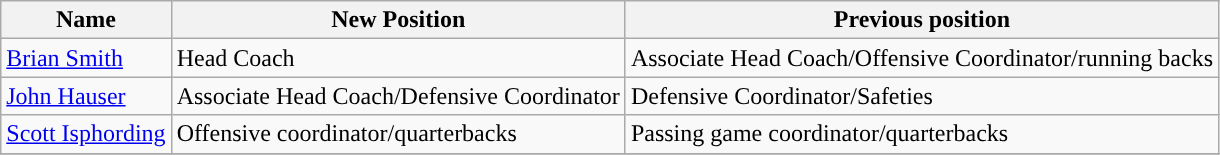<table class="wikitable">
<tr>
<th style="text-align:center;">Name</th>
<th style="text-align:center;">New Position</th>
<th style="text-align:center;">Previous position</th>
</tr>
<tr>
<td><a href='#'>Brian Smith</a></td>
<td>Head Coach</td>
<td>Associate Head Coach/Offensive Coordinator/running backs</td>
</tr>
<tr>
<td><a href='#'>John Hauser</a></td>
<td>Associate Head Coach/Defensive Coordinator</td>
<td>Defensive Coordinator/Safeties</td>
</tr>
<tr>
<td><a href='#'>Scott Isphording</a></td>
<td>Offensive coordinator/quarterbacks</td>
<td>Passing game coordinator/quarterbacks</td>
</tr>
<tr>
</tr>
</table>
